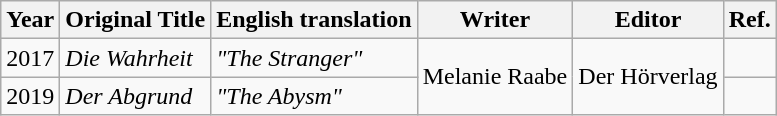<table class="wikitable">
<tr>
<th>Year</th>
<th>Original Title</th>
<th>English translation</th>
<th>Writer</th>
<th>Editor</th>
<th>Ref.</th>
</tr>
<tr>
<td rowspan="1">2017</td>
<td><em>Die Wahrheit</em></td>
<td><em>"The Stranger"</em></td>
<td rowspan="2">Melanie Raabe</td>
<td rowspan="2">Der Hörverlag</td>
<td></td>
</tr>
<tr>
<td rowspan="1">2019</td>
<td><em>Der Abgrund</em></td>
<td><em>"The Abysm"</em></td>
<td></td>
</tr>
</table>
